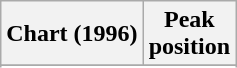<table class="wikitable sortable">
<tr>
<th>Chart (1996)</th>
<th>Peak<br>position</th>
</tr>
<tr>
</tr>
<tr>
</tr>
<tr>
</tr>
</table>
